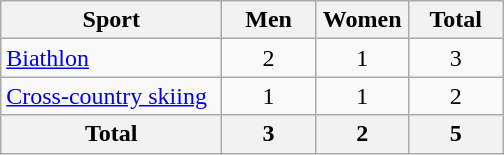<table class="wikitable sortable" style=text-align:center>
<tr>
<th width=140>Sport</th>
<th width=55>Men</th>
<th width=55>Women</th>
<th width=55>Total</th>
</tr>
<tr>
<td align=left><a href='#'>Biathlon</a></td>
<td>2</td>
<td>1</td>
<td>3</td>
</tr>
<tr>
<td align=left><a href='#'>Cross-country skiing</a></td>
<td>1</td>
<td>1</td>
<td>2</td>
</tr>
<tr>
<th>Total</th>
<th>3</th>
<th>2</th>
<th>5</th>
</tr>
</table>
